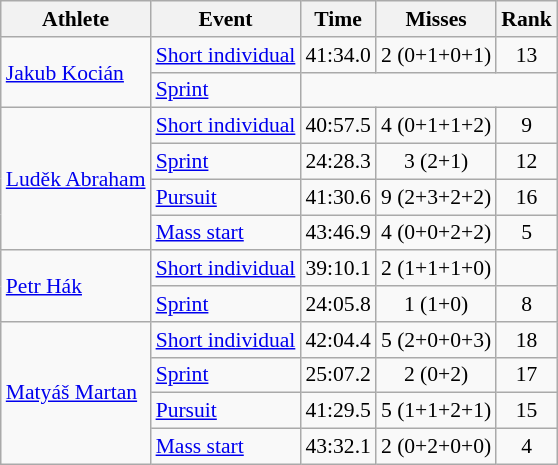<table class="wikitable" style="font-size:90%">
<tr>
<th>Athlete</th>
<th>Event</th>
<th>Time</th>
<th>Misses</th>
<th>Rank</th>
</tr>
<tr align=center>
<td rowspan="2" align="left"><a href='#'>Jakub Kocián</a></td>
<td align=left><a href='#'>Short individual</a></td>
<td>41:34.0</td>
<td>2 (0+1+0+1)</td>
<td>13</td>
</tr>
<tr align=center>
<td align=left><a href='#'>Sprint</a></td>
<td colspan = 3></td>
</tr>
<tr align="center">
<td rowspan="4" align="left"><a href='#'>Luděk Abraham</a></td>
<td align=left><a href='#'>Short individual</a></td>
<td>40:57.5</td>
<td>4 (0+1+1+2)</td>
<td>9</td>
</tr>
<tr align=center>
<td align=left><a href='#'>Sprint</a></td>
<td>24:28.3</td>
<td>3 (2+1)</td>
<td>12</td>
</tr>
<tr align=center>
<td align=left><a href='#'>Pursuit</a></td>
<td>41:30.6</td>
<td>9 (2+3+2+2)</td>
<td>16</td>
</tr>
<tr align=center>
<td align=left><a href='#'>Mass start</a></td>
<td>43:46.9</td>
<td>4 (0+0+2+2)</td>
<td>5</td>
</tr>
<tr align="center">
<td rowspan="2" align="left"><a href='#'>Petr Hák</a></td>
<td align=left><a href='#'>Short individual</a></td>
<td>39:10.1</td>
<td>2 (1+1+1+0)</td>
<td></td>
</tr>
<tr align=center>
<td align=left><a href='#'>Sprint</a></td>
<td>24:05.8</td>
<td>1 (1+0)</td>
<td>8</td>
</tr>
<tr align="center">
<td rowspan="4" align="left"><a href='#'>Matyáš Martan</a></td>
<td align=left><a href='#'>Short individual</a></td>
<td>42:04.4</td>
<td>5 (2+0+0+3)</td>
<td>18</td>
</tr>
<tr align=center>
<td align=left><a href='#'>Sprint</a></td>
<td>25:07.2</td>
<td>2 (0+2)</td>
<td>17</td>
</tr>
<tr align=center>
<td align=left><a href='#'>Pursuit</a></td>
<td>41:29.5</td>
<td>5 (1+1+2+1)</td>
<td>15</td>
</tr>
<tr align=center>
<td align=left><a href='#'>Mass start</a></td>
<td>43:32.1</td>
<td>2 (0+2+0+0)</td>
<td>4</td>
</tr>
</table>
